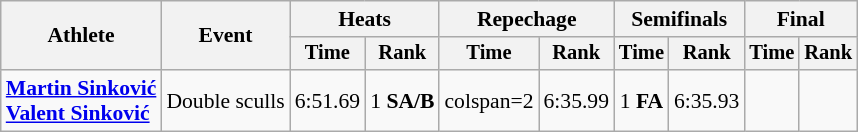<table class="wikitable" style="font-size:90%">
<tr>
<th rowspan="2">Athlete</th>
<th rowspan="2">Event</th>
<th colspan="2">Heats</th>
<th colspan="2">Repechage</th>
<th colspan="2">Semifinals</th>
<th colspan="2">Final</th>
</tr>
<tr style="font-size:95%">
<th>Time</th>
<th>Rank</th>
<th>Time</th>
<th>Rank</th>
<th>Time</th>
<th>Rank</th>
<th>Time</th>
<th>Rank</th>
</tr>
<tr align=center>
<td align=left><strong><a href='#'>Martin Sinković</a><br><a href='#'>Valent Sinković</a></strong></td>
<td align=left>Double sculls</td>
<td>6:51.69</td>
<td>1 <strong>SA/B</strong></td>
<td>colspan=2</td>
<td>6:35.99</td>
<td>1 <strong>FA</strong></td>
<td>6:35.93</td>
<td></td>
</tr>
</table>
